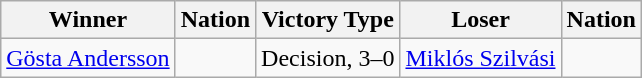<table class="wikitable sortable" style="text-align:left;">
<tr>
<th>Winner</th>
<th>Nation</th>
<th>Victory Type</th>
<th>Loser</th>
<th>Nation</th>
</tr>
<tr>
<td><a href='#'>Gösta Andersson</a></td>
<td></td>
<td>Decision, 3–0</td>
<td><a href='#'>Miklós Szilvási</a></td>
<td></td>
</tr>
</table>
